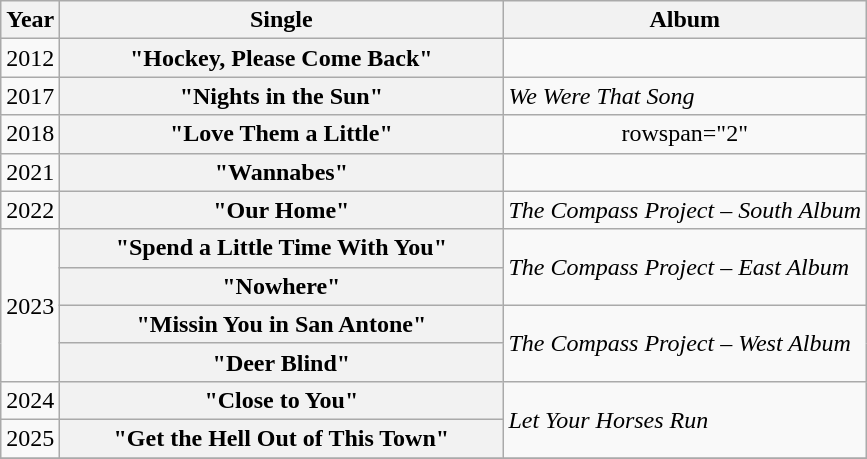<table class="wikitable plainrowheaders" style="text-align:center;">
<tr>
<th>Year</th>
<th style="width:18em;">Single</th>
<th>Album</th>
</tr>
<tr>
<td>2012</td>
<th scope="row">"Hockey, Please Come Back"</th>
<td></td>
</tr>
<tr>
<td>2017</td>
<th scope="row">"Nights in the Sun"<br></th>
<td align="left"><em>We Were That Song</em></td>
</tr>
<tr>
<td>2018</td>
<th scope="row">"Love Them a Little"</th>
<td>rowspan="2" </td>
</tr>
<tr>
<td>2021</td>
<th scope="row">"Wannabes"</th>
</tr>
<tr>
<td>2022</td>
<th scope="row">"Our Home"</th>
<td align="left"><em>The Compass Project – South Album</em></td>
</tr>
<tr>
<td rowspan="4">2023</td>
<th scope="row">"Spend a Little Time With You"</th>
<td align="left" rowspan="2"><em>The Compass Project – East Album</em></td>
</tr>
<tr>
<th scope="row">"Nowhere"</th>
</tr>
<tr>
<th scope="row">"Missin You in San Antone"</th>
<td align="left" rowspan="2"><em>The Compass Project – West Album</em></td>
</tr>
<tr>
<th scope="row">"Deer Blind"</th>
</tr>
<tr>
<td>2024</td>
<th scope="row">"Close to You"</th>
<td align="left" rowspan="2"><em>Let Your Horses Run</em></td>
</tr>
<tr>
<td>2025</td>
<th scope="row">"Get the Hell Out of This Town"<br></th>
</tr>
<tr>
</tr>
</table>
